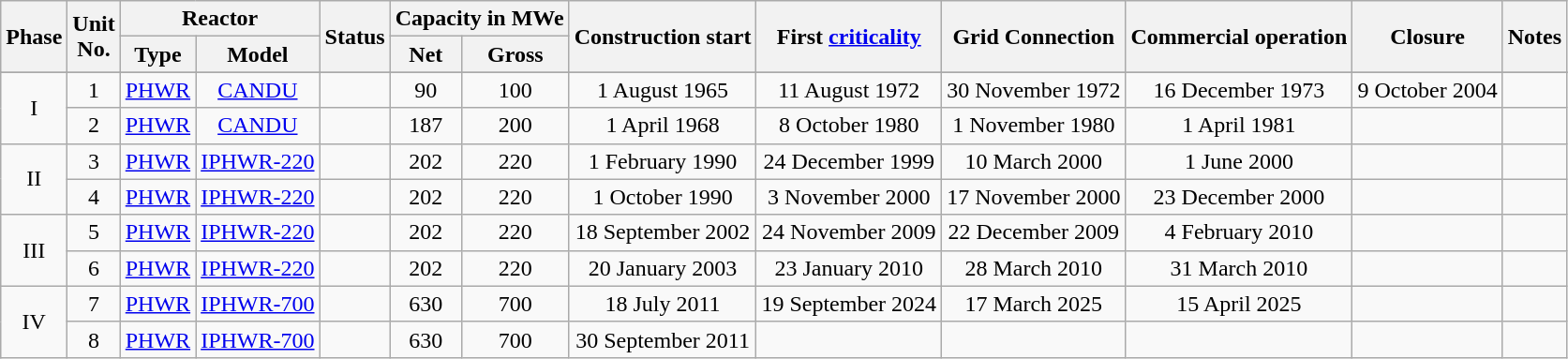<table class="wikitable sortable mw-datatable">
<tr>
<th rowspan="2">Phase</th>
<th rowspan="2">Unit<br>No.</th>
<th colspan="2">Reactor</th>
<th rowspan="2">Status</th>
<th colspan="2">Capacity in MWe</th>
<th rowspan="2">Construction start</th>
<th rowspan="2">First <a href='#'>criticality</a></th>
<th rowspan="2">Grid Connection</th>
<th rowspan="2">Commercial operation</th>
<th rowspan="2">Closure</th>
<th rowspan="2">Notes</th>
</tr>
<tr>
<th>Type</th>
<th>Model</th>
<th>Net</th>
<th>Gross</th>
</tr>
<tr>
</tr>
<tr style="text-align:center;">
<td rowspan="2">I</td>
<td>1</td>
<td><a href='#'>PHWR</a></td>
<td><a href='#'>CANDU</a></td>
<td></td>
<td>90</td>
<td>100</td>
<td>1 August 1965</td>
<td>11 August 1972</td>
<td>30 November 1972</td>
<td>16 December 1973</td>
<td>9 October 2004</td>
<td></td>
</tr>
<tr style="text-align:center;">
<td>2</td>
<td><a href='#'>PHWR</a></td>
<td><a href='#'>CANDU</a></td>
<td></td>
<td>187</td>
<td>200</td>
<td>1 April 1968</td>
<td>8 October 1980</td>
<td>1 November 1980</td>
<td>1 April 1981</td>
<td></td>
<td></td>
</tr>
<tr style="text-align:center;">
<td rowspan="2">II</td>
<td>3</td>
<td><a href='#'>PHWR</a></td>
<td><a href='#'>IPHWR-220</a></td>
<td></td>
<td>202</td>
<td>220</td>
<td>1 February 1990</td>
<td>24 December 1999</td>
<td>10 March 2000</td>
<td>1 June 2000</td>
<td></td>
<td></td>
</tr>
<tr style="text-align:center;">
<td>4</td>
<td><a href='#'>PHWR</a></td>
<td><a href='#'>IPHWR-220</a></td>
<td></td>
<td>202</td>
<td>220</td>
<td>1 October 1990</td>
<td>3 November 2000</td>
<td>17 November 2000</td>
<td>23 December 2000</td>
<td></td>
<td></td>
</tr>
<tr style="text-align:center;">
<td rowspan="2">III</td>
<td>5</td>
<td><a href='#'>PHWR</a></td>
<td><a href='#'>IPHWR-220</a></td>
<td></td>
<td>202</td>
<td>220</td>
<td>18 September 2002</td>
<td>24 November 2009</td>
<td>22 December 2009</td>
<td>4 February 2010</td>
<td></td>
<td></td>
</tr>
<tr style="text-align:center;">
<td>6</td>
<td><a href='#'>PHWR</a></td>
<td><a href='#'>IPHWR-220</a></td>
<td></td>
<td>202</td>
<td>220</td>
<td>20 January 2003</td>
<td>23 January 2010</td>
<td>28 March 2010</td>
<td>31 March 2010</td>
<td></td>
<td></td>
</tr>
<tr style="text-align:center;">
<td rowspan="2">IV</td>
<td>7</td>
<td><a href='#'>PHWR</a></td>
<td><a href='#'>IPHWR-700</a></td>
<td></td>
<td>630</td>
<td>700</td>
<td>18 July 2011</td>
<td>19 September 2024</td>
<td>17 March 2025</td>
<td>15 April 2025</td>
<td></td>
<td></td>
</tr>
<tr style="text-align:center;">
<td>8</td>
<td><a href='#'>PHWR</a></td>
<td><a href='#'>IPHWR-700</a></td>
<td></td>
<td>630</td>
<td>700</td>
<td>30 September 2011</td>
<td></td>
<td></td>
<td></td>
<td></td>
<td></td>
</tr>
</table>
